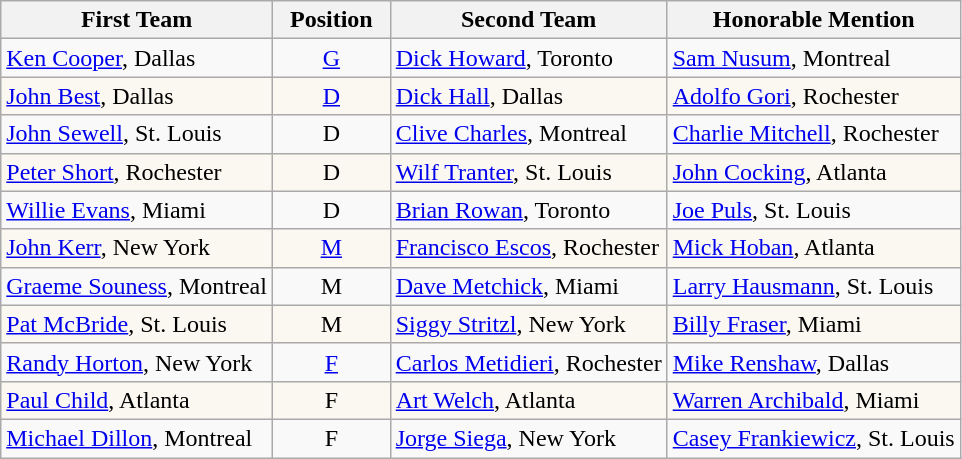<table class="wikitable">
<tr>
<th>First Team</th>
<th>  Position  </th>
<th>Second Team</th>
<th>Honorable Mention</th>
</tr>
<tr>
<td><a href='#'>Ken Cooper</a>, Dallas</td>
<td align=center><a href='#'>G</a></td>
<td><a href='#'>Dick Howard</a>, Toronto</td>
<td><a href='#'>Sam Nusum</a>, Montreal</td>
</tr>
<tr bgcolor=#FAF8F0>
<td><a href='#'>John Best</a>, Dallas</td>
<td align=center><a href='#'>D</a></td>
<td><a href='#'>Dick Hall</a>, Dallas</td>
<td><a href='#'>Adolfo Gori</a>, Rochester</td>
</tr>
<tr>
<td><a href='#'>John Sewell</a>, St. Louis</td>
<td align=center>D</td>
<td><a href='#'>Clive Charles</a>, Montreal</td>
<td><a href='#'>Charlie Mitchell</a>, Rochester</td>
</tr>
<tr bgcolor=#FAF8F0>
<td><a href='#'>Peter Short</a>, Rochester</td>
<td align=center>D</td>
<td><a href='#'>Wilf Tranter</a>, St. Louis</td>
<td><a href='#'>John Cocking</a>, Atlanta</td>
</tr>
<tr>
<td><a href='#'>Willie Evans</a>, Miami</td>
<td align=center>D</td>
<td><a href='#'>Brian Rowan</a>, Toronto</td>
<td><a href='#'>Joe Puls</a>, St. Louis</td>
</tr>
<tr bgcolor=#FAF8F0>
<td><a href='#'>John Kerr</a>, New York</td>
<td align=center><a href='#'>M</a></td>
<td><a href='#'>Francisco Escos</a>, Rochester</td>
<td><a href='#'>Mick Hoban</a>, Atlanta</td>
</tr>
<tr>
<td><a href='#'>Graeme Souness</a>, Montreal</td>
<td align=center>M</td>
<td><a href='#'>Dave Metchick</a>, Miami</td>
<td><a href='#'>Larry Hausmann</a>, St. Louis</td>
</tr>
<tr bgcolor=#FAF8F0>
<td><a href='#'>Pat McBride</a>, St. Louis</td>
<td align=center>M</td>
<td><a href='#'>Siggy Stritzl</a>, New York</td>
<td><a href='#'>Billy Fraser</a>, Miami</td>
</tr>
<tr>
<td><a href='#'>Randy Horton</a>, New York</td>
<td align=center><a href='#'>F</a></td>
<td><a href='#'>Carlos Metidieri</a>, Rochester</td>
<td><a href='#'>Mike Renshaw</a>, Dallas</td>
</tr>
<tr bgcolor=#FAF8F0>
<td><a href='#'>Paul Child</a>, Atlanta</td>
<td align=center>F</td>
<td><a href='#'>Art Welch</a>, Atlanta</td>
<td><a href='#'>Warren Archibald</a>, Miami</td>
</tr>
<tr>
<td><a href='#'>Michael Dillon</a>, Montreal</td>
<td align=center>F</td>
<td><a href='#'>Jorge Siega</a>, New York</td>
<td><a href='#'>Casey Frankiewicz</a>, St. Louis</td>
</tr>
</table>
